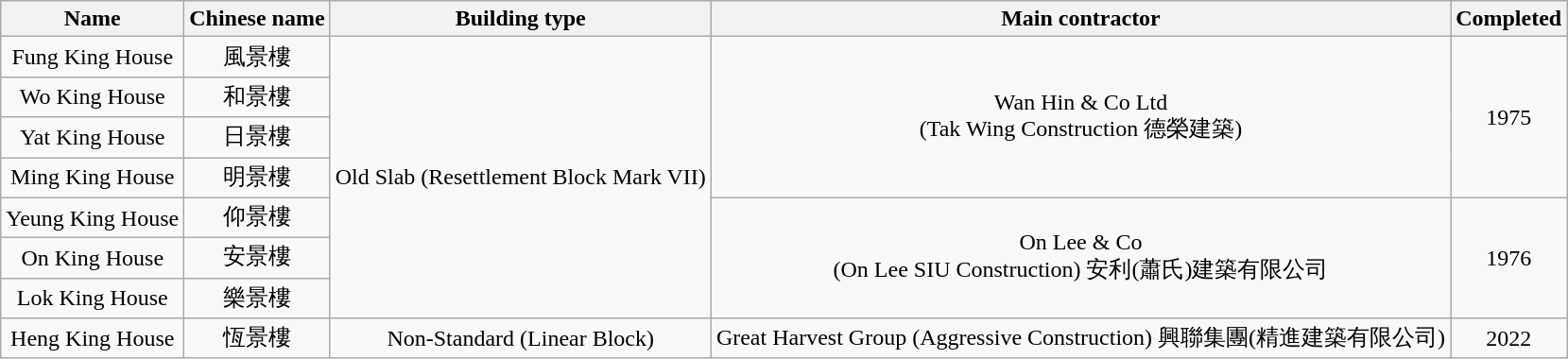<table class="wikitable" style="text-align: center">
<tr>
<th>Name</th>
<th>Chinese name</th>
<th>Building type</th>
<th>Main contractor</th>
<th>Completed</th>
</tr>
<tr>
<td>Fung King House</td>
<td>風景樓</td>
<td rowspan="7">Old Slab (Resettlement Block Mark VII)</td>
<td rowspan="4">Wan Hin & Co Ltd<br>(Tak Wing Construction 德榮建築)</td>
<td rowspan="4">1975</td>
</tr>
<tr>
<td>Wo King House</td>
<td>和景樓</td>
</tr>
<tr>
<td>Yat King House</td>
<td>日景樓</td>
</tr>
<tr>
<td>Ming King House</td>
<td>明景樓</td>
</tr>
<tr>
<td>Yeung King House</td>
<td>仰景樓</td>
<td rowspan="3">On Lee & Co<br>(On Lee SIU Construction) 安利(蕭氏)建築有限公司</td>
<td rowspan="3">1976</td>
</tr>
<tr>
<td>On King House</td>
<td>安景樓</td>
</tr>
<tr>
<td>Lok King House</td>
<td>樂景樓</td>
</tr>
<tr>
<td>Heng King House</td>
<td>恆景樓</td>
<td>Non-Standard (Linear Block)</td>
<td>Great Harvest Group (Aggressive Construction) 興聯集團(精進建築有限公司)</td>
<td>2022</td>
</tr>
</table>
